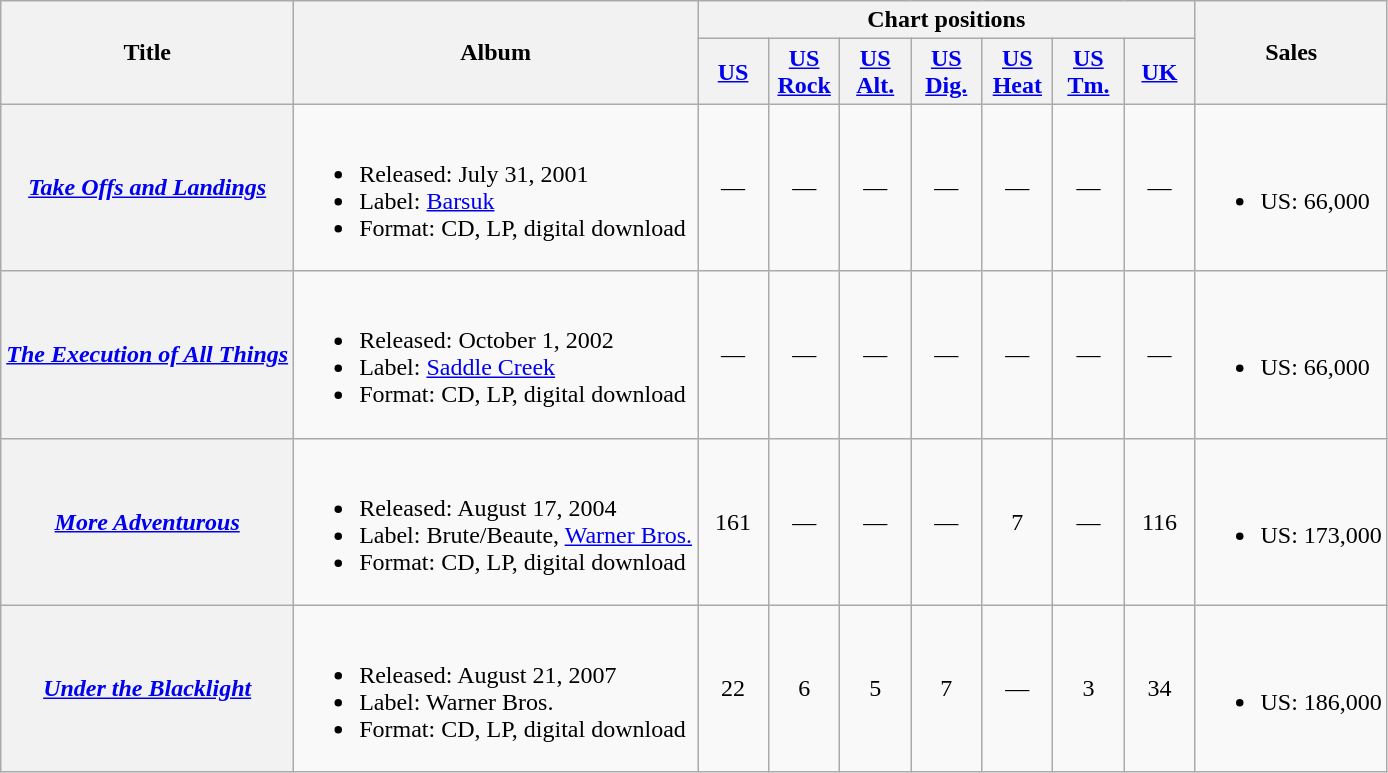<table class="wikitable plainrowheaders">
<tr>
<th scope="col" rowspan="2">Title</th>
<th scope="col" rowspan="2">Album</th>
<th colspan="7">Chart positions</th>
<th scope="col" rowspan="2">Sales</th>
</tr>
<tr>
<th width=40px><a href='#'>US</a><br></th>
<th width=40px><a href='#'>US<br>Rock</a><br></th>
<th width=40px><a href='#'>US<br>Alt.</a><br></th>
<th width=40px><a href='#'>US<br>Dig.</a><br></th>
<th width=40px><a href='#'>US<br>Heat</a><br></th>
<th width=40px><a href='#'>US<br>Tm.</a><br></th>
<th width=40px><a href='#'>UK</a><br></th>
</tr>
<tr>
<th scope="row"><em><a href='#'>Take Offs and Landings</a></em></th>
<td><br><ul><li>Released: July 31, 2001</li><li>Label: <a href='#'>Barsuk</a></li><li>Format: CD, LP, digital download</li></ul></td>
<td align="center">—</td>
<td align="center">—</td>
<td align="center">—</td>
<td align="center">—</td>
<td align="center">—</td>
<td align="center">—</td>
<td align="center">—</td>
<td><br><ul><li>US: 66,000</li></ul></td>
</tr>
<tr>
<th scope="row"><em><a href='#'>The Execution of All Things</a></em></th>
<td><br><ul><li>Released: October 1, 2002</li><li>Label: <a href='#'>Saddle Creek</a></li><li>Format: CD, LP, digital download</li></ul></td>
<td align="center">—</td>
<td align="center">—</td>
<td align="center">—</td>
<td align="center">—</td>
<td align="center">—</td>
<td align="center">—</td>
<td align="center">—</td>
<td><br><ul><li>US: 66,000</li></ul></td>
</tr>
<tr>
<th scope="row"><em><a href='#'>More Adventurous</a></em></th>
<td><br><ul><li>Released: August 17, 2004</li><li>Label: Brute/Beaute, <a href='#'>Warner Bros.</a></li><li>Format: CD, LP, digital download</li></ul></td>
<td align="center">161</td>
<td align="center">—</td>
<td align="center">—</td>
<td align="center">—</td>
<td align="center">7</td>
<td align="center">—</td>
<td align="center">116</td>
<td><br><ul><li>US: 173,000</li></ul></td>
</tr>
<tr>
<th scope="row"><em><a href='#'>Under the Blacklight</a></em></th>
<td><br><ul><li>Released: August 21, 2007</li><li>Label: Warner Bros.</li><li>Format: CD, LP, digital download</li></ul></td>
<td align="center">22</td>
<td align="center">6</td>
<td align="center">5</td>
<td align="center">7</td>
<td align="center">—</td>
<td align="center">3</td>
<td align="center">34</td>
<td><br><ul><li>US: 186,000</li></ul></td>
</tr>
</table>
